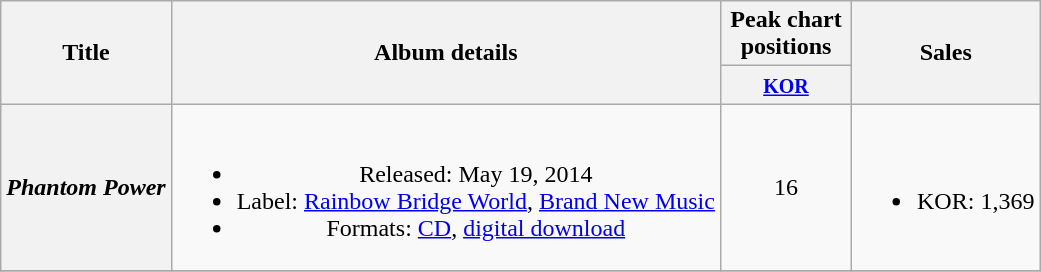<table class="wikitable plainrowheaders" style="text-align:center;">
<tr>
<th scope="col" rowspan="2">Title</th>
<th scope="col" rowspan="2">Album details</th>
<th scope="col" colspan="1" style="width:5em;">Peak chart positions</th>
<th scope="col" rowspan="2">Sales</th>
</tr>
<tr>
<th><small><a href='#'>KOR</a></small><br></th>
</tr>
<tr>
<th scope="row"><em>Phantom Power</em></th>
<td><br><ul><li>Released: May 19, 2014</li><li>Label: <a href='#'>Rainbow Bridge World</a>, <a href='#'>Brand New Music</a></li><li>Formats: <a href='#'>CD</a>, <a href='#'>digital download</a></li></ul></td>
<td>16</td>
<td><br><ul><li>KOR: 1,369</li></ul></td>
</tr>
<tr>
</tr>
</table>
